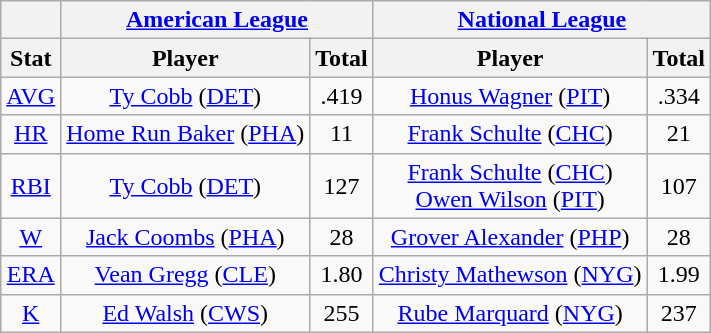<table class="wikitable" style="text-align:center;">
<tr>
<th></th>
<th colspan=2><a href='#'>American League</a></th>
<th colspan=2><a href='#'>National League</a></th>
</tr>
<tr>
<th>Stat</th>
<th>Player</th>
<th>Total</th>
<th>Player</th>
<th>Total</th>
</tr>
<tr>
<td><a href='#'>AVG</a></td>
<td><a href='#'>Ty Cobb</a> (<a href='#'>DET</a>)</td>
<td>.419</td>
<td><a href='#'>Honus Wagner</a> (<a href='#'>PIT</a>)</td>
<td>.334</td>
</tr>
<tr>
<td><a href='#'>HR</a></td>
<td><a href='#'>Home Run Baker</a> (<a href='#'>PHA</a>)</td>
<td>11</td>
<td><a href='#'>Frank Schulte</a> (<a href='#'>CHC</a>)</td>
<td>21</td>
</tr>
<tr>
<td><a href='#'>RBI</a></td>
<td><a href='#'>Ty Cobb</a> (<a href='#'>DET</a>)</td>
<td>127</td>
<td><a href='#'>Frank Schulte</a> (<a href='#'>CHC</a>)<br><a href='#'>Owen Wilson</a> (<a href='#'>PIT</a>)</td>
<td>107</td>
</tr>
<tr>
<td><a href='#'>W</a></td>
<td><a href='#'>Jack Coombs</a> (<a href='#'>PHA</a>)</td>
<td>28</td>
<td><a href='#'>Grover Alexander</a> (<a href='#'>PHP</a>)</td>
<td>28</td>
</tr>
<tr>
<td><a href='#'>ERA</a></td>
<td><a href='#'>Vean Gregg</a> (<a href='#'>CLE</a>)</td>
<td>1.80</td>
<td><a href='#'>Christy Mathewson</a> (<a href='#'>NYG</a>)</td>
<td>1.99</td>
</tr>
<tr>
<td><a href='#'>K</a></td>
<td><a href='#'>Ed Walsh</a> (<a href='#'>CWS</a>)</td>
<td>255</td>
<td><a href='#'>Rube Marquard</a> (<a href='#'>NYG</a>)</td>
<td>237</td>
</tr>
</table>
